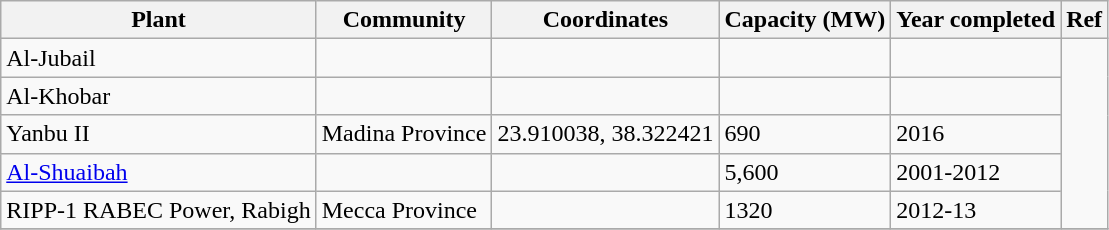<table class="wikitable sortable">
<tr>
<th>Plant</th>
<th>Community</th>
<th>Coordinates</th>
<th>Capacity (MW)</th>
<th>Year completed</th>
<th>Ref</th>
</tr>
<tr>
<td>Al-Jubail</td>
<td></td>
<td></td>
<td></td>
<td></td>
<td rowspan="5"></td>
</tr>
<tr>
<td>Al-Khobar</td>
<td></td>
<td></td>
<td></td>
<td></td>
</tr>
<tr>
<td>Yanbu II</td>
<td>Madina Province</td>
<td>23.910038, 38.322421</td>
<td>690</td>
<td>2016</td>
</tr>
<tr>
<td><a href='#'>Al-Shuaibah</a></td>
<td></td>
<td></td>
<td>5,600</td>
<td>2001-2012</td>
</tr>
<tr>
<td>RIPP-1 RABEC Power, Rabigh</td>
<td>Mecca Province</td>
<td></td>
<td>1320</td>
<td>2012-13</td>
</tr>
<tr>
</tr>
</table>
